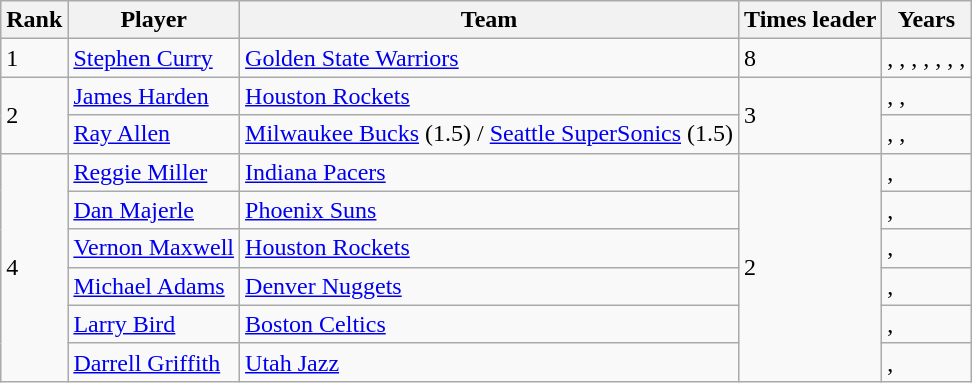<table class="wikitable">
<tr>
<th>Rank</th>
<th>Player</th>
<th>Team</th>
<th>Times leader</th>
<th>Years</th>
</tr>
<tr>
<td>1</td>
<td><a href='#'>Stephen Curry</a></td>
<td><a href='#'>Golden State Warriors</a></td>
<td>8</td>
<td>, , , , , , , </td>
</tr>
<tr>
<td rowspan="2">2</td>
<td><a href='#'>James Harden</a></td>
<td><a href='#'>Houston Rockets</a></td>
<td rowspan="2">3</td>
<td>, , </td>
</tr>
<tr>
<td><a href='#'>Ray Allen</a></td>
<td><a href='#'>Milwaukee Bucks</a> (1.5) / <a href='#'>Seattle SuperSonics</a> (1.5)</td>
<td>, , </td>
</tr>
<tr>
<td rowspan="6">4</td>
<td><a href='#'>Reggie Miller</a></td>
<td><a href='#'>Indiana Pacers</a></td>
<td rowspan="6">2</td>
<td>, </td>
</tr>
<tr>
<td><a href='#'>Dan Majerle</a></td>
<td><a href='#'>Phoenix Suns</a></td>
<td>, </td>
</tr>
<tr>
<td><a href='#'>Vernon Maxwell</a></td>
<td><a href='#'>Houston Rockets</a></td>
<td>, </td>
</tr>
<tr>
<td><a href='#'>Michael Adams</a></td>
<td><a href='#'>Denver Nuggets</a></td>
<td>, </td>
</tr>
<tr>
<td><a href='#'>Larry Bird</a></td>
<td><a href='#'>Boston Celtics</a></td>
<td>, </td>
</tr>
<tr>
<td><a href='#'>Darrell Griffith</a></td>
<td><a href='#'>Utah Jazz</a></td>
<td>, </td>
</tr>
</table>
